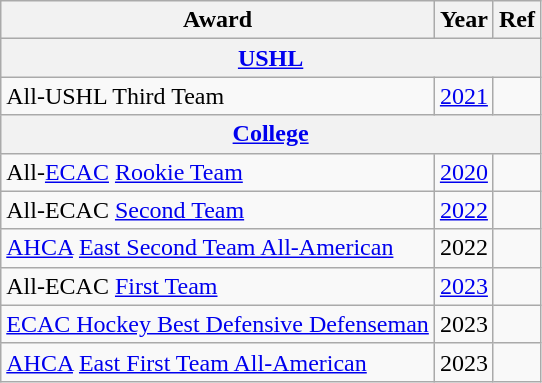<table class="wikitable">
<tr>
<th>Award</th>
<th>Year</th>
<th>Ref</th>
</tr>
<tr>
<th colspan="3"><a href='#'>USHL</a></th>
</tr>
<tr>
<td>All-USHL Third Team</td>
<td><a href='#'>2021</a></td>
<td></td>
</tr>
<tr>
<th colspan="3"><a href='#'>College</a></th>
</tr>
<tr>
<td>All-<a href='#'>ECAC</a> <a href='#'>Rookie Team</a></td>
<td><a href='#'>2020</a></td>
<td></td>
</tr>
<tr>
<td>All-ECAC <a href='#'>Second Team</a></td>
<td><a href='#'>2022</a></td>
<td></td>
</tr>
<tr>
<td><a href='#'>AHCA</a> <a href='#'>East Second Team All-American</a></td>
<td>2022</td>
<td></td>
</tr>
<tr>
<td>All-ECAC <a href='#'>First Team</a></td>
<td><a href='#'>2023</a></td>
<td></td>
</tr>
<tr>
<td><a href='#'>ECAC Hockey Best Defensive Defenseman</a></td>
<td>2023</td>
<td></td>
</tr>
<tr>
<td><a href='#'>AHCA</a> <a href='#'>East First Team All-American</a></td>
<td>2023</td>
<td></td>
</tr>
</table>
